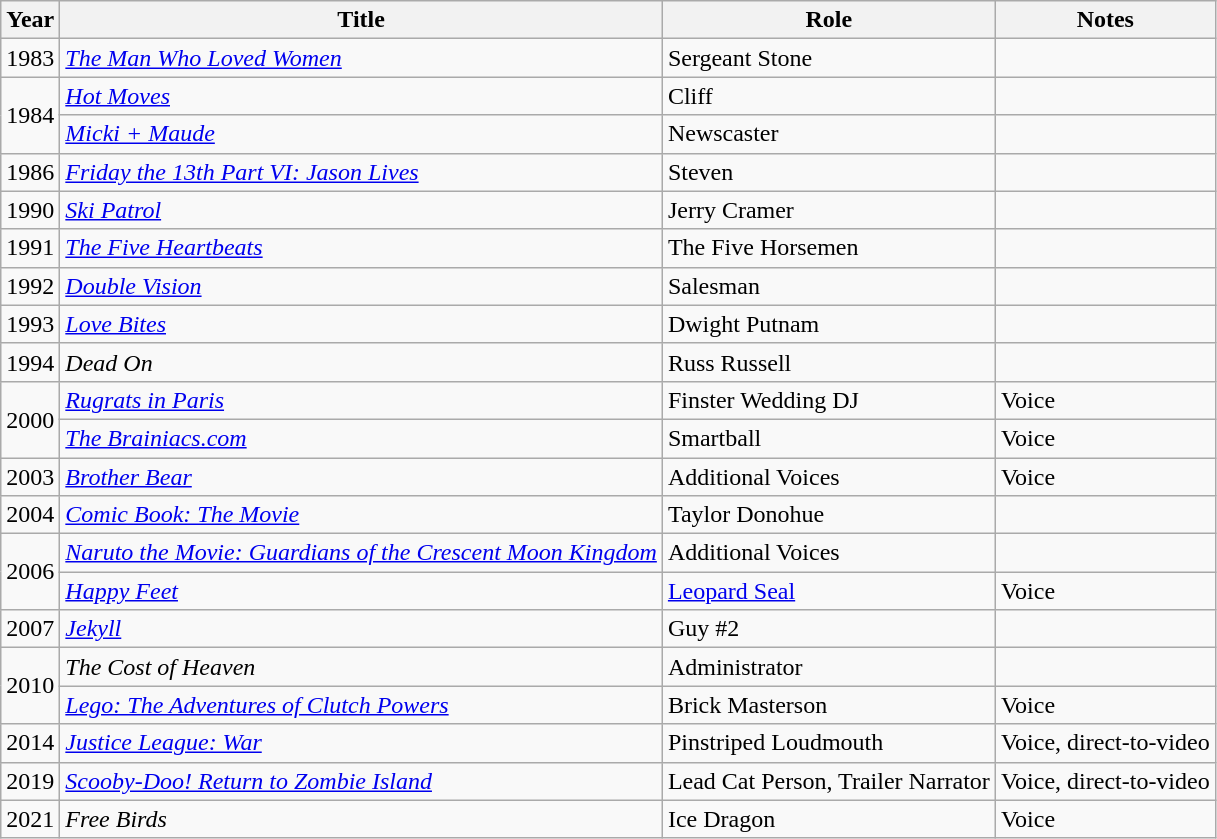<table class="wikitable sortable">
<tr>
<th>Year</th>
<th>Title</th>
<th>Role</th>
<th>Notes</th>
</tr>
<tr>
<td>1983</td>
<td><em><a href='#'>The Man Who Loved Women</a></em></td>
<td>Sergeant Stone</td>
<td></td>
</tr>
<tr>
<td rowspan="2">1984</td>
<td><em><a href='#'>Hot Moves</a></em></td>
<td>Cliff</td>
<td></td>
</tr>
<tr>
<td><em><a href='#'>Micki + Maude</a></em></td>
<td>Newscaster</td>
<td></td>
</tr>
<tr>
<td>1986</td>
<td><em><a href='#'>Friday the 13th Part VI: Jason Lives</a></em></td>
<td>Steven</td>
<td></td>
</tr>
<tr>
<td>1990</td>
<td><em><a href='#'>Ski Patrol</a></em></td>
<td>Jerry Cramer</td>
<td></td>
</tr>
<tr>
<td>1991</td>
<td><em><a href='#'>The Five Heartbeats</a></em></td>
<td>The Five Horsemen</td>
<td></td>
</tr>
<tr>
<td>1992</td>
<td><em><a href='#'>Double Vision</a></em></td>
<td>Salesman</td>
<td></td>
</tr>
<tr>
<td>1993</td>
<td><em><a href='#'>Love Bites</a></em></td>
<td>Dwight Putnam</td>
<td></td>
</tr>
<tr>
<td>1994</td>
<td><em>Dead On</em></td>
<td>Russ Russell</td>
<td></td>
</tr>
<tr>
<td rowspan="2">2000</td>
<td><em><a href='#'>Rugrats in Paris</a></em></td>
<td>Finster Wedding DJ</td>
<td>Voice</td>
</tr>
<tr>
<td><em><a href='#'>The Brainiacs.com</a></em></td>
<td>Smartball</td>
<td>Voice</td>
</tr>
<tr>
<td>2003</td>
<td><em><a href='#'>Brother Bear</a></em></td>
<td>Additional Voices</td>
<td>Voice</td>
</tr>
<tr>
<td>2004</td>
<td><em><a href='#'>Comic Book: The Movie</a></em></td>
<td>Taylor Donohue</td>
<td></td>
</tr>
<tr>
<td rowspan="2">2006</td>
<td><em><a href='#'>Naruto the Movie: Guardians of the Crescent Moon Kingdom</a></em></td>
<td>Additional Voices</td>
<td></td>
</tr>
<tr>
<td><em><a href='#'>Happy Feet</a></em></td>
<td><a href='#'>Leopard Seal</a></td>
<td>Voice</td>
</tr>
<tr>
<td>2007</td>
<td><em><a href='#'>Jekyll</a></em></td>
<td>Guy #2</td>
<td></td>
</tr>
<tr>
<td rowspan="2">2010</td>
<td><em>The Cost of Heaven</em></td>
<td>Administrator</td>
<td></td>
</tr>
<tr>
<td><em><a href='#'>Lego: The Adventures of Clutch Powers</a></em></td>
<td>Brick Masterson</td>
<td>Voice</td>
</tr>
<tr>
<td>2014</td>
<td><em><a href='#'>Justice League: War</a></em></td>
<td>Pinstriped Loudmouth</td>
<td>Voice, direct-to-video</td>
</tr>
<tr>
<td>2019</td>
<td><em><a href='#'>Scooby-Doo! Return to Zombie Island</a></em></td>
<td>Lead Cat Person, Trailer Narrator</td>
<td>Voice, direct-to-video</td>
</tr>
<tr>
<td rowspan"2">2021</td>
<td><em>Free Birds</em></td>
<td>Ice Dragon</td>
<td>Voice</td>
</tr>
</table>
